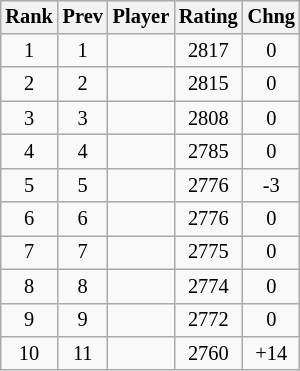<table class="wikitable" style="text-align:center; font-size:85%; margin-left: 1em; float: right;">
<tr>
<th>Rank</th>
<th>Prev</th>
<th>Player</th>
<th>Rating</th>
<th>Chng</th>
</tr>
<tr>
<td>1</td>
<td>1</td>
<td align=left></td>
<td>2817</td>
<td>0</td>
</tr>
<tr>
<td>2</td>
<td>2</td>
<td align=left></td>
<td>2815</td>
<td>0</td>
</tr>
<tr>
<td>3</td>
<td>3</td>
<td align=left></td>
<td>2808</td>
<td>0</td>
</tr>
<tr>
<td>4</td>
<td>4</td>
<td align=left></td>
<td>2785</td>
<td>0</td>
</tr>
<tr>
<td>5</td>
<td>5</td>
<td align=left></td>
<td>2776</td>
<td>-3</td>
</tr>
<tr>
<td>6</td>
<td>6</td>
<td align=left></td>
<td>2776</td>
<td>0</td>
</tr>
<tr>
<td>7</td>
<td>7</td>
<td align=left></td>
<td>2775</td>
<td>0</td>
</tr>
<tr>
<td>8</td>
<td>8</td>
<td align=left></td>
<td>2774</td>
<td>0</td>
</tr>
<tr>
<td>9</td>
<td>9</td>
<td align=left></td>
<td>2772</td>
<td>0</td>
</tr>
<tr>
<td>10</td>
<td>11</td>
<td align=left></td>
<td>2760</td>
<td>+14</td>
</tr>
</table>
